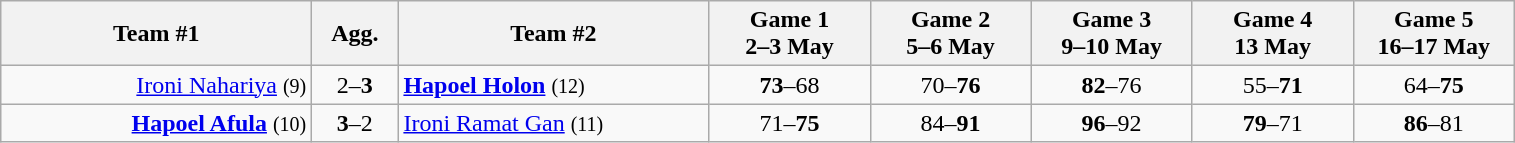<table class=wikitable style="text-align:center">
<tr>
<th width=200>Team #1</th>
<th width=50>Agg.</th>
<th width=200>Team #2</th>
<th width=100>Game 1<br>2–3 May</th>
<th width=100>Game 2<br>5–6 May</th>
<th width=100>Game 3<br>9–10 May</th>
<th width=100>Game 4<br>13 May</th>
<th width=100>Game 5<br>16–17 May</th>
</tr>
<tr>
<td align=right><a href='#'>Ironi Nahariya</a> <small>(9)</small></td>
<td>2–<strong>3</strong></td>
<td align=left><strong><a href='#'>Hapoel Holon</a></strong> <small>(12)</small></td>
<td><strong>73</strong>–68</td>
<td>70–<strong>76</strong></td>
<td><strong>82</strong>–76</td>
<td>55–<strong>71</strong></td>
<td>64–<strong>75</strong></td>
</tr>
<tr>
<td align=right><strong><a href='#'>Hapoel Afula</a></strong> <small>(10)</small></td>
<td><strong>3</strong>–2</td>
<td align=left><a href='#'>Ironi Ramat Gan</a> <small>(11)</small></td>
<td>71–<strong>75</strong></td>
<td>84–<strong>91</strong></td>
<td><strong>96</strong>–92</td>
<td><strong>79</strong>–71</td>
<td><strong>86</strong>–81</td>
</tr>
</table>
